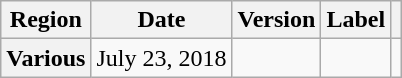<table class="wikitable plainrowheaders">
<tr>
<th scope="col">Region</th>
<th scope="col">Date</th>
<th scope="col">Version</th>
<th scope="col">Label</th>
<th scope="col"></th>
</tr>
<tr>
<th rowspan="2" scope="row">Various</th>
<td>July 23, 2018</td>
<td rowspan="2"></td>
<td></td>
<td style="text-align:center;"></td>
</tr>
</table>
